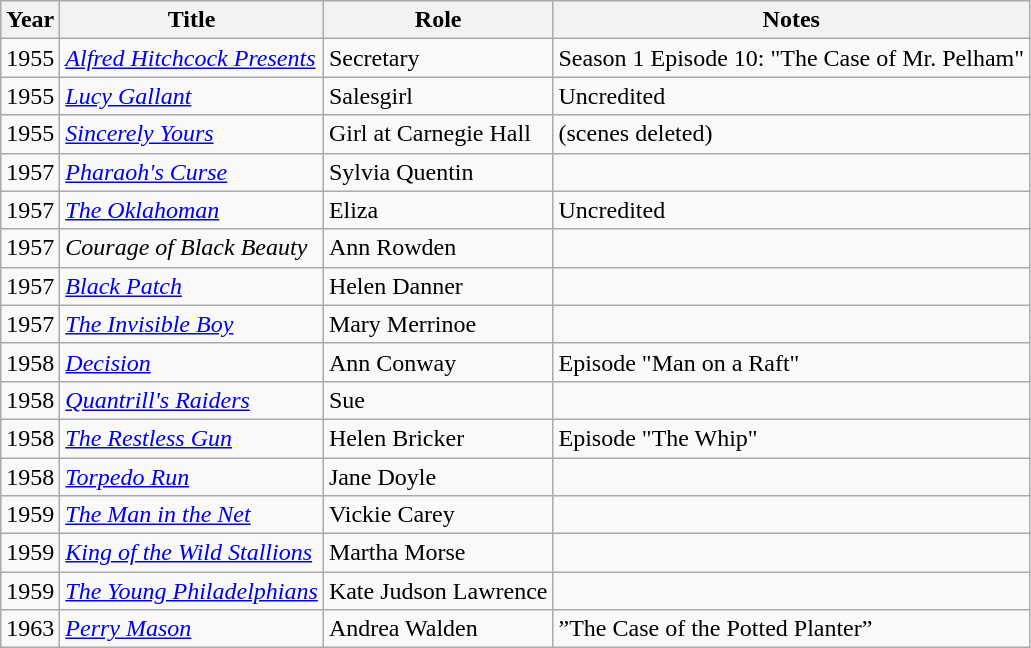<table class="wikitable">
<tr>
<th>Year</th>
<th>Title</th>
<th>Role</th>
<th>Notes</th>
</tr>
<tr>
<td>1955</td>
<td><em><a href='#'>Alfred Hitchcock Presents</a></em></td>
<td>Secretary</td>
<td>Season 1 Episode 10: "The Case of Mr. Pelham"</td>
</tr>
<tr>
<td>1955</td>
<td><em><a href='#'>Lucy Gallant</a></em></td>
<td>Salesgirl</td>
<td>Uncredited</td>
</tr>
<tr>
<td>1955</td>
<td><em><a href='#'>Sincerely Yours</a></em></td>
<td>Girl at Carnegie Hall</td>
<td>(scenes deleted)</td>
</tr>
<tr>
<td>1957</td>
<td><em><a href='#'>Pharaoh's Curse</a></em></td>
<td>Sylvia Quentin</td>
<td></td>
</tr>
<tr>
<td>1957</td>
<td><em><a href='#'>The Oklahoman</a></em></td>
<td>Eliza</td>
<td>Uncredited</td>
</tr>
<tr>
<td>1957</td>
<td><em>Courage of Black Beauty</em></td>
<td>Ann Rowden</td>
<td></td>
</tr>
<tr>
<td>1957</td>
<td><em><a href='#'>Black Patch</a></em></td>
<td>Helen Danner</td>
<td></td>
</tr>
<tr>
<td>1957</td>
<td><em><a href='#'>The Invisible Boy</a></em></td>
<td>Mary Merrinoe</td>
<td></td>
</tr>
<tr>
<td>1958</td>
<td><em><a href='#'>Decision</a></em></td>
<td>Ann Conway</td>
<td>Episode "Man on a Raft"</td>
</tr>
<tr>
<td>1958</td>
<td><em><a href='#'>Quantrill's Raiders</a></em></td>
<td>Sue</td>
<td></td>
</tr>
<tr>
<td>1958</td>
<td><em><a href='#'>The Restless Gun</a></em></td>
<td>Helen Bricker</td>
<td>Episode "The Whip"</td>
</tr>
<tr>
<td>1958</td>
<td><em><a href='#'>Torpedo Run</a></em></td>
<td>Jane Doyle</td>
<td></td>
</tr>
<tr>
<td>1959</td>
<td><em><a href='#'>The Man in the Net</a></em></td>
<td>Vickie Carey</td>
<td></td>
</tr>
<tr>
<td>1959</td>
<td><em><a href='#'>King of the Wild Stallions</a></em></td>
<td>Martha Morse</td>
<td></td>
</tr>
<tr>
<td>1959</td>
<td><em><a href='#'>The Young Philadelphians</a></em></td>
<td>Kate Judson Lawrence</td>
<td></td>
</tr>
<tr>
<td>1963</td>
<td><em><a href='#'>Perry Mason</a></em></td>
<td>Andrea Walden</td>
<td>”The Case of the Potted Planter”</td>
</tr>
</table>
